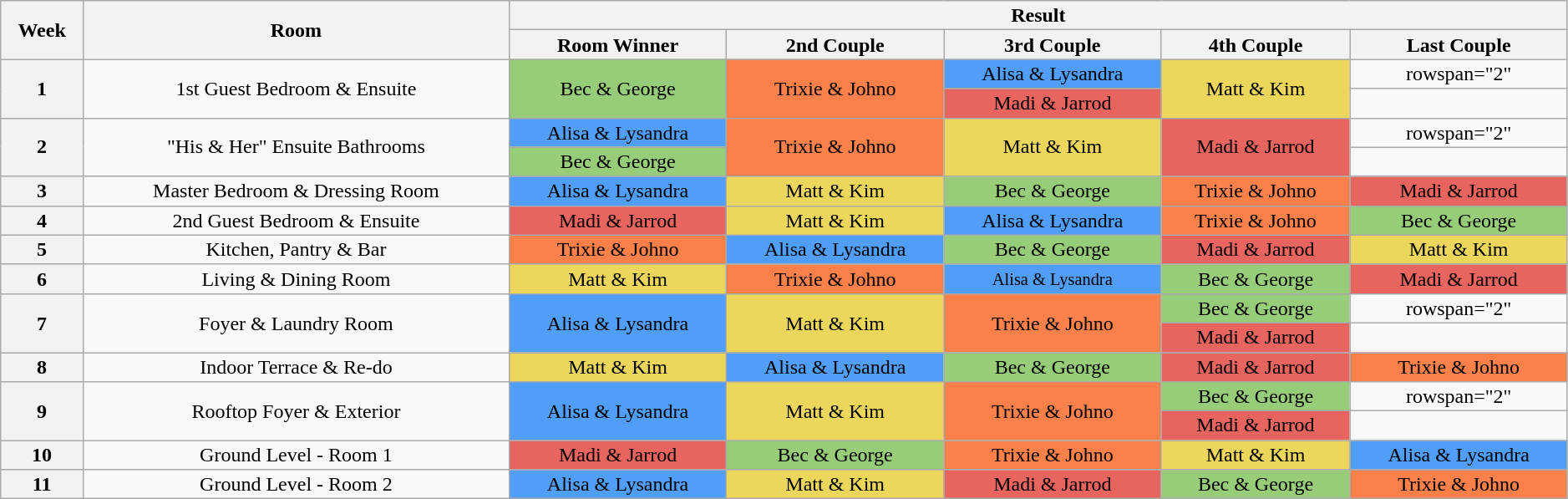<table class="wikitable plainrowheaders" style="text-align:center; line-height:16px; width:99%;">
<tr>
<th rowspan="2">Week</th>
<th rowspan="2">Room</th>
<th colspan="5">Result</th>
</tr>
<tr>
<th>Room Winner</th>
<th>2nd Couple</th>
<th>3rd Couple</th>
<th>4th Couple</th>
<th>Last Couple</th>
</tr>
<tr>
<th rowspan="2">1</th>
<td rowspan="2">1st Guest Bedroom & Ensuite</td>
<td ! style="background-color:#97CD79; font-size:;" rowspan="2">Bec & George</td>
<td style="background-color:#FC804A; font-size:;" rowspan="2">Trixie & Johno</td>
<td ! style="background-color:#509EF7; font-size:;">Alisa & Lysandra</td>
<td ! style="background-color:#ECD65B; font-size:;" rowspan="2">Matt & Kim</td>
<td>rowspan="2" </td>
</tr>
<tr>
<td style="background-color:#E7645F; font-size:;">Madi & Jarrod</td>
</tr>
<tr>
<th rowspan="2">2</th>
<td rowspan="2">"His & Her" Ensuite Bathrooms</td>
<td ! style="background-color:#509EF7; font-size:;">Alisa & Lysandra</td>
<td style="background-color:#FC804A; font-size:;" rowspan="2">Trixie & Johno</td>
<td ! style="background-color:#ECD65B; font-size:;" rowspan="2">Matt & Kim</td>
<td style="background-color:#E7645F; font-size:;" rowspan="2">Madi & Jarrod</td>
<td>rowspan="2" </td>
</tr>
<tr>
<td ! style="background-color:#97CD79; font-size:;">Bec & George</td>
</tr>
<tr>
<th>3</th>
<td>Master Bedroom & Dressing Room</td>
<td ! style="background-color:#509EF7; font-size:;">Alisa & Lysandra</td>
<td ! style="background-color:#ECD65B; font-size:;">Matt & Kim</td>
<td ! style="background-color:#97CD79; font-size:;">Bec & George</td>
<td style="background-color:#FC804A; font-size:;">Trixie & Johno</td>
<td style="background-color:#E7645F; font-size:;">Madi & Jarrod</td>
</tr>
<tr>
<th>4</th>
<td>2nd Guest Bedroom & Ensuite</td>
<td style="background-color:#E7645F; font-size:;">Madi & Jarrod</td>
<td ! style="background-color:#ECD65B; font-size:;">Matt & Kim</td>
<td ! style="background-color:#509EF7; font-size:;">Alisa & Lysandra</td>
<td style="background-color:#FC804A; font-size:;">Trixie & Johno</td>
<td ! style="background-color:#97CD79; font-size:;">Bec & George</td>
</tr>
<tr>
<th>5</th>
<td>Kitchen, Pantry & Bar</td>
<td style="background-color:#FC804A; font-size:;">Trixie & Johno</td>
<td ! style="background-color:#509EF7; font-size:;">Alisa & Lysandra</td>
<td ! style="background-color:#97CD79; font-size:;">Bec & George</td>
<td style="background-color:#E7645F; font-size:;">Madi & Jarrod</td>
<td ! style="background-color:#ECD65B; font-size:;">Matt & Kim</td>
</tr>
<tr>
<th>6</th>
<td>Living & Dining Room</td>
<td ! style="background-color:#ECD65B; font-size:;">Matt & Kim</td>
<td style="background-color:#FC804A; font-size:;">Trixie & Johno</td>
<td ! style="background-color:#509EF7; font-size:85%;">Alisa & Lysandra</td>
<td ! style="background-color:#97CD79; font-size:;">Bec & George</td>
<td style="background-color:#E7645F; font-size:;">Madi & Jarrod</td>
</tr>
<tr>
<th rowspan="2">7</th>
<td rowspan="2">Foyer & Laundry Room</td>
<td ! style="background-color:#509EF7; font-size:;" rowspan="2">Alisa & Lysandra</td>
<td ! style="background-color:#ECD65B; font-size:;" rowspan="2">Matt & Kim</td>
<td style="background-color:#FC804A; font-size:;" rowspan="2">Trixie & Johno</td>
<td ! style="background-color:#97CD79; font-size:;">Bec & George</td>
<td>rowspan="2" </td>
</tr>
<tr>
<td style="background-color:#E7645F; font-size:;">Madi & Jarrod</td>
</tr>
<tr>
<th>8</th>
<td>Indoor Terrace & Re-do</td>
<td ! style="background-color:#ECD65B; font-size:;">Matt & Kim</td>
<td ! style="background-color:#509EF7; font-size:;">Alisa & Lysandra</td>
<td ! style="background-color:#97CD79; font-size:;">Bec & George</td>
<td style="background-color:#E7645F; font-size:;">Madi & Jarrod</td>
<td style="background-color:#FC804A; font-size:;">Trixie & Johno</td>
</tr>
<tr>
<th rowspan="2">9</th>
<td rowspan="2">Rooftop Foyer & Exterior</td>
<td ! style="background-color:#509EF7; font-size:;" rowspan="2">Alisa & Lysandra</td>
<td ! style="background-color:#ECD65B; font-size:;" rowspan="2">Matt & Kim</td>
<td style="background-color:#FC804A; font-size:;" rowspan="2">Trixie & Johno</td>
<td ! style="background-color:#97CD79; font-size:;">Bec & George</td>
<td>rowspan="2" </td>
</tr>
<tr>
<td style="background-color:#E7645F; font-size:;">Madi & Jarrod</td>
</tr>
<tr>
<th>10</th>
<td>Ground Level - Room 1</td>
<td style="background-color:#E7645F; font-size:;">Madi & Jarrod</td>
<td ! style="background-color:#97CD79; font-size:;">Bec & George</td>
<td style="background-color:#FC804A; font-size:;">Trixie & Johno</td>
<td ! style="background-color:#ECD65B; font-size:;">Matt & Kim</td>
<td ! style="background-color:#509EF7; font-size:;">Alisa & Lysandra</td>
</tr>
<tr>
<th>11</th>
<td>Ground Level - Room 2</td>
<td ! style="background-color:#509EF7; font-size:;">Alisa & Lysandra</td>
<td ! style="background-color:#ECD65B; font-size:;">Matt & Kim</td>
<td style="background-color:#E7645F; font-size:;">Madi & Jarrod</td>
<td ! style="background-color:#97CD79; font-size:;">Bec & George</td>
<td style="background-color:#FC804A; font-size:;">Trixie & Johno</td>
</tr>
</table>
